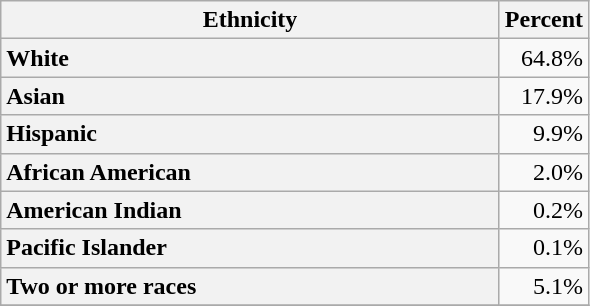<table class="wikitable">
<tr>
<th + style="text-align: center;">Ethnicity</th>
<th align="center">Percent</th>
</tr>
<tr>
<th + style="text-align: left;">White</th>
<td align="right">64.8%</td>
</tr>
<tr>
<th + style="text-align: left;">Asian</th>
<td align="right">17.9%</td>
</tr>
<tr>
<th + style="text-align: left;" width="325pt">Hispanic</th>
<td align="right">9.9%</td>
</tr>
<tr>
<th + style="text-align: left;">African American</th>
<td align="right">2.0%</td>
</tr>
<tr>
<th + style="text-align: left;">American Indian</th>
<td align="right">0.2%</td>
</tr>
<tr>
<th + style="text-align: left;">Pacific Islander</th>
<td align="right">0.1%</td>
</tr>
<tr>
<th + style="text-align: left;">Two or more races</th>
<td align="right">5.1%</td>
</tr>
<tr>
</tr>
</table>
